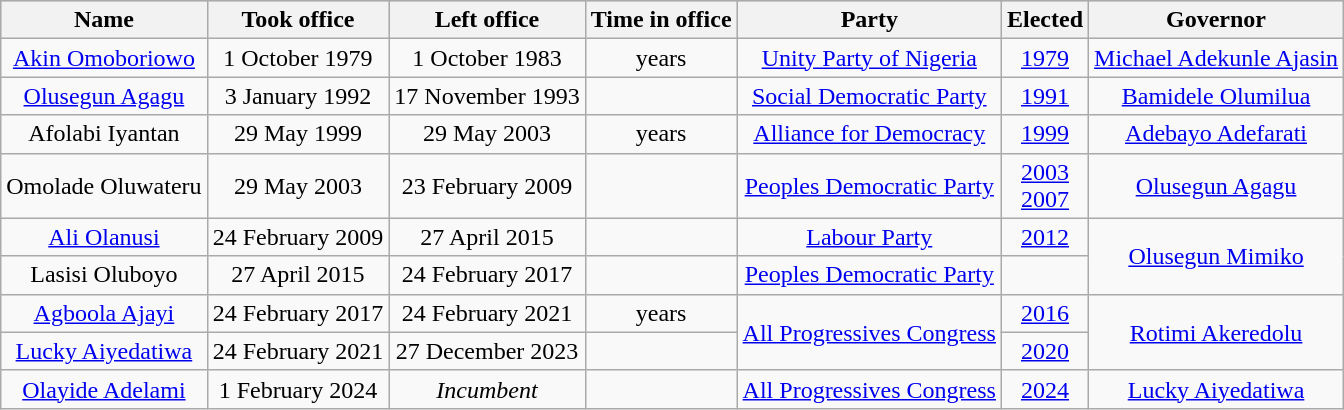<table class="wikitable sortable" style="text-align:center">
<tr bgcolor=cccccc>
<th>Name</th>
<th>Took office</th>
<th>Left office</th>
<th>Time in office</th>
<th>Party</th>
<th>Elected</th>
<th>Governor</th>
</tr>
<tr>
<td><a href='#'>Akin Omoboriowo</a><br></td>
<td>1 October 1979</td>
<td>1 October 1983</td>
<td> years</td>
<td><a href='#'>Unity Party of Nigeria</a></td>
<td><a href='#'>1979</a></td>
<td><a href='#'>Michael Adekunle Ajasin</a></td>
</tr>
<tr>
<td><a href='#'>Olusegun Agagu</a><br></td>
<td>3 January 1992</td>
<td>17 November 1993</td>
<td></td>
<td><a href='#'>Social Democratic Party</a></td>
<td><a href='#'>1991</a></td>
<td><a href='#'>Bamidele Olumilua</a></td>
</tr>
<tr>
<td>Afolabi Iyantan<br></td>
<td>29 May 1999</td>
<td>29 May 2003</td>
<td> years</td>
<td><a href='#'>Alliance for Democracy</a></td>
<td><a href='#'>1999</a></td>
<td><a href='#'>Adebayo Adefarati</a></td>
</tr>
<tr>
<td>Omolade Oluwateru<br></td>
<td>29 May 2003</td>
<td>23 February 2009</td>
<td></td>
<td><a href='#'>Peoples Democratic Party</a></td>
<td><a href='#'>2003</a><br><a href='#'>2007</a></td>
<td><a href='#'>Olusegun Agagu</a></td>
</tr>
<tr>
<td><a href='#'>Ali Olanusi</a><br></td>
<td>24 February 2009</td>
<td>27 April 2015</td>
<td></td>
<td><a href='#'>Labour Party</a></td>
<td><a href='#'>2012</a></td>
<td rowspan="2"><a href='#'>Olusegun Mimiko</a></td>
</tr>
<tr>
<td>Lasisi Oluboyo<br></td>
<td>27 April 2015</td>
<td>24 February 2017</td>
<td></td>
<td><a href='#'>Peoples Democratic Party</a></td>
<td></td>
</tr>
<tr>
<td><a href='#'>Agboola Ajayi</a><br></td>
<td>24 February 2017</td>
<td>24 February 2021</td>
<td> years</td>
<td rowspan="2"><a href='#'>All Progressives Congress</a></td>
<td><a href='#'>2016</a></td>
<td rowspan="2"><a href='#'>Rotimi Akeredolu</a></td>
</tr>
<tr>
<td><a href='#'>Lucky Aiyedatiwa</a><br></td>
<td>24 February 2021</td>
<td>27 December 2023</td>
<td></td>
<td><a href='#'>2020</a></td>
</tr>
<tr>
<td><a href='#'>Olayide Adelami</a><br></td>
<td>1 February 2024</td>
<td><em>Incumbent</em></td>
<td></td>
<td><a href='#'>All Progressives Congress</a></td>
<td><a href='#'>2024</a></td>
<td><a href='#'>Lucky Aiyedatiwa</a></td>
</tr>
</table>
